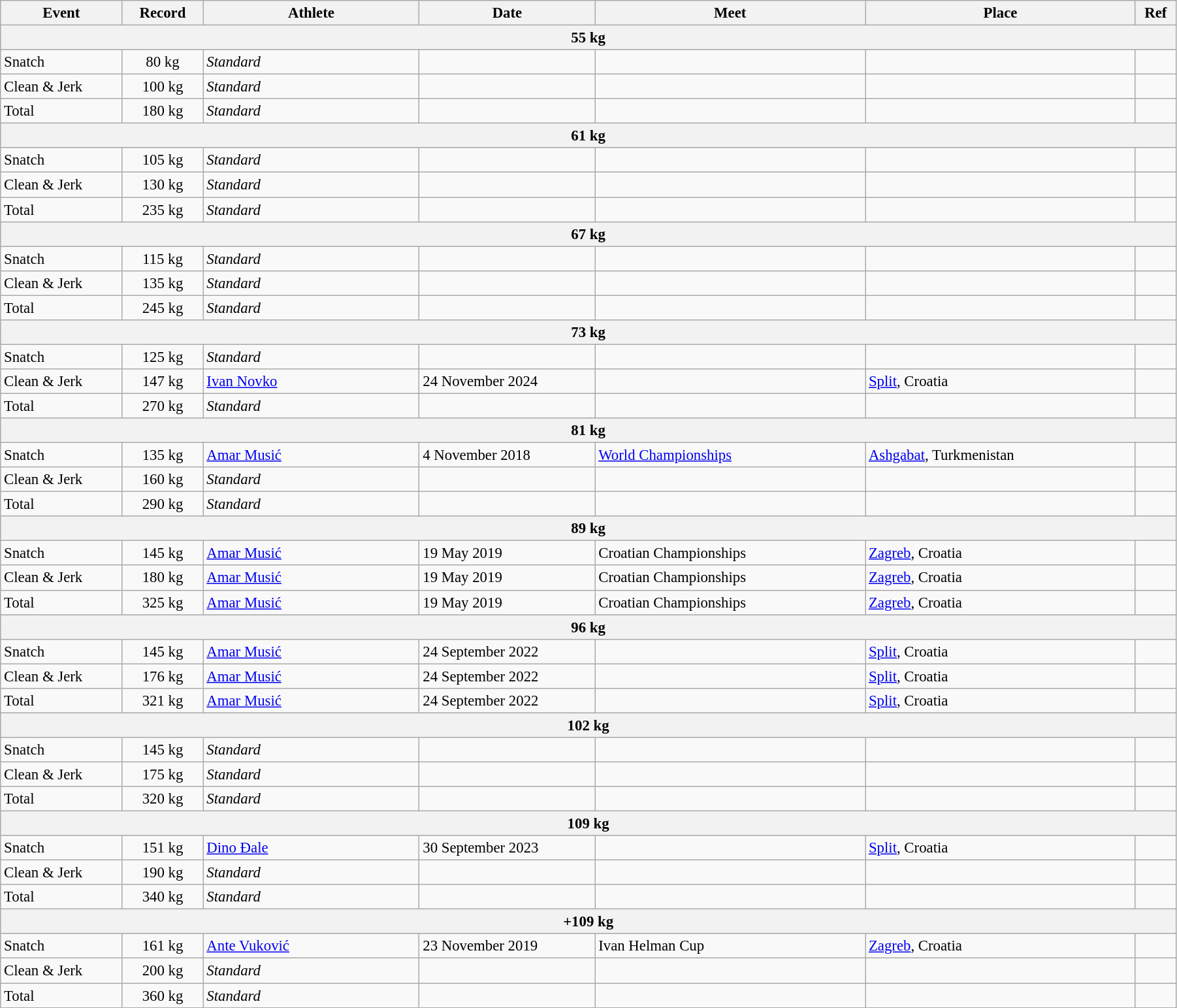<table class="wikitable" style="font-size:95%; width: 95%;">
<tr>
<th width=9%>Event</th>
<th width=6%>Record</th>
<th width=16%>Athlete</th>
<th width=13%>Date</th>
<th width=20%>Meet</th>
<th width=20%>Place</th>
<th width=3%>Ref</th>
</tr>
<tr bgcolor="#DDDDDD">
<th colspan="7">55 kg</th>
</tr>
<tr>
<td>Snatch</td>
<td align="center">80 kg</td>
<td><em>Standard</em></td>
<td></td>
<td></td>
<td></td>
<td></td>
</tr>
<tr>
<td>Clean & Jerk</td>
<td align="center">100 kg</td>
<td><em>Standard</em></td>
<td></td>
<td></td>
<td></td>
<td></td>
</tr>
<tr>
<td>Total</td>
<td align="center">180 kg</td>
<td><em>Standard</em></td>
<td></td>
<td></td>
<td></td>
<td></td>
</tr>
<tr bgcolor="#DDDDDD">
<th colspan="7">61 kg</th>
</tr>
<tr>
<td>Snatch</td>
<td align="center">105 kg</td>
<td><em>Standard</em></td>
<td></td>
<td></td>
<td></td>
<td></td>
</tr>
<tr>
<td>Clean & Jerk</td>
<td align="center">130 kg</td>
<td><em>Standard</em></td>
<td></td>
<td></td>
<td></td>
<td></td>
</tr>
<tr>
<td>Total</td>
<td align="center">235 kg</td>
<td><em>Standard</em></td>
<td></td>
<td></td>
<td></td>
<td></td>
</tr>
<tr bgcolor="#DDDDDD">
<th colspan="7">67 kg</th>
</tr>
<tr>
<td>Snatch</td>
<td align="center">115 kg</td>
<td><em>Standard</em></td>
<td></td>
<td></td>
<td></td>
<td></td>
</tr>
<tr>
<td>Clean & Jerk</td>
<td align="center">135 kg</td>
<td><em>Standard</em></td>
<td></td>
<td></td>
<td></td>
<td></td>
</tr>
<tr>
<td>Total</td>
<td align="center">245 kg</td>
<td><em>Standard</em></td>
<td></td>
<td></td>
<td></td>
<td></td>
</tr>
<tr bgcolor="#DDDDDD">
<th colspan="7">73 kg</th>
</tr>
<tr>
<td>Snatch</td>
<td align="center">125 kg</td>
<td><em>Standard</em></td>
<td></td>
<td></td>
<td></td>
<td></td>
</tr>
<tr>
<td>Clean & Jerk</td>
<td align="center">147 kg</td>
<td><a href='#'>Ivan Novko</a></td>
<td>24 November 2024</td>
<td></td>
<td><a href='#'>Split</a>, Croatia</td>
<td></td>
</tr>
<tr>
<td>Total</td>
<td align="center">270 kg</td>
<td><em>Standard</em></td>
<td></td>
<td></td>
<td></td>
<td></td>
</tr>
<tr bgcolor="#DDDDDD">
<th colspan="7">81 kg</th>
</tr>
<tr>
<td>Snatch</td>
<td align="center">135 kg</td>
<td><a href='#'>Amar Musić</a></td>
<td>4 November 2018</td>
<td><a href='#'>World Championships</a></td>
<td><a href='#'>Ashgabat</a>, Turkmenistan</td>
<td></td>
</tr>
<tr>
<td>Clean & Jerk</td>
<td align="center">160 kg</td>
<td><em>Standard</em></td>
<td></td>
<td></td>
<td></td>
<td></td>
</tr>
<tr>
<td>Total</td>
<td align="center">290 kg</td>
<td><em>Standard</em></td>
<td></td>
<td></td>
<td></td>
<td></td>
</tr>
<tr bgcolor="#DDDDDD">
<th colspan="7">89 kg</th>
</tr>
<tr>
<td>Snatch</td>
<td align="center">145 kg</td>
<td><a href='#'>Amar Musić</a></td>
<td>19 May 2019</td>
<td>Croatian Championships</td>
<td><a href='#'>Zagreb</a>, Croatia</td>
<td></td>
</tr>
<tr>
<td>Clean & Jerk</td>
<td align="center">180 kg</td>
<td><a href='#'>Amar Musić</a></td>
<td>19 May 2019</td>
<td>Croatian Championships</td>
<td><a href='#'>Zagreb</a>, Croatia</td>
<td></td>
</tr>
<tr>
<td>Total</td>
<td align="center">325 kg</td>
<td><a href='#'>Amar Musić</a></td>
<td>19 May 2019</td>
<td>Croatian Championships</td>
<td><a href='#'>Zagreb</a>, Croatia</td>
<td></td>
</tr>
<tr bgcolor="#DDDDDD">
<th colspan="7">96 kg</th>
</tr>
<tr>
<td>Snatch</td>
<td align="center">145 kg</td>
<td><a href='#'>Amar Musić</a></td>
<td>24 September 2022</td>
<td></td>
<td><a href='#'>Split</a>, Croatia</td>
<td></td>
</tr>
<tr>
<td>Clean & Jerk</td>
<td align="center">176 kg</td>
<td><a href='#'>Amar Musić</a></td>
<td>24 September 2022</td>
<td></td>
<td><a href='#'>Split</a>, Croatia</td>
<td></td>
</tr>
<tr>
<td>Total</td>
<td align="center">321 kg</td>
<td><a href='#'>Amar Musić</a></td>
<td>24 September 2022</td>
<td></td>
<td><a href='#'>Split</a>, Croatia</td>
<td></td>
</tr>
<tr bgcolor="#DDDDDD">
<th colspan="7">102 kg</th>
</tr>
<tr>
<td>Snatch</td>
<td align="center">145 kg</td>
<td><em>Standard</em></td>
<td></td>
<td></td>
<td></td>
<td></td>
</tr>
<tr>
<td>Clean & Jerk</td>
<td align="center">175 kg</td>
<td><em>Standard</em></td>
<td></td>
<td></td>
<td></td>
<td></td>
</tr>
<tr>
<td>Total</td>
<td align="center">320 kg</td>
<td><em>Standard</em></td>
<td></td>
<td></td>
<td></td>
<td></td>
</tr>
<tr bgcolor="#DDDDDD">
<th colspan="7">109 kg</th>
</tr>
<tr>
<td>Snatch</td>
<td align="center">151 kg</td>
<td><a href='#'>Dino Đale</a></td>
<td>30 September 2023</td>
<td></td>
<td><a href='#'>Split</a>, Croatia</td>
<td></td>
</tr>
<tr>
<td>Clean & Jerk</td>
<td align="center">190 kg</td>
<td><em>Standard</em></td>
<td></td>
<td></td>
<td></td>
<td></td>
</tr>
<tr>
<td>Total</td>
<td align="center">340 kg</td>
<td><em>Standard</em></td>
<td></td>
<td></td>
<td></td>
<td></td>
</tr>
<tr bgcolor="#DDDDDD">
<th colspan="7">+109 kg</th>
</tr>
<tr>
<td>Snatch</td>
<td align="center">161 kg</td>
<td><a href='#'>Ante Vuković</a></td>
<td>23 November 2019</td>
<td>Ivan Helman Cup</td>
<td><a href='#'>Zagreb</a>, Croatia</td>
<td></td>
</tr>
<tr>
<td>Clean & Jerk</td>
<td align="center">200 kg</td>
<td><em>Standard</em></td>
<td></td>
<td></td>
<td></td>
<td></td>
</tr>
<tr>
<td>Total</td>
<td align="center">360 kg</td>
<td><em>Standard</em></td>
<td></td>
<td></td>
<td></td>
<td></td>
</tr>
</table>
